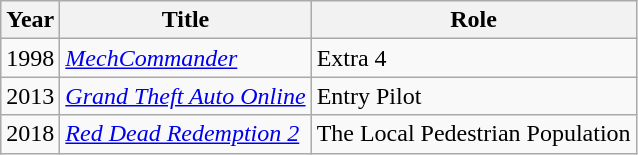<table class="wikitable sortable">
<tr>
<th>Year</th>
<th>Title</th>
<th>Role</th>
</tr>
<tr>
<td>1998</td>
<td><em><a href='#'>MechCommander</a></em></td>
<td>Extra 4</td>
</tr>
<tr>
<td>2013</td>
<td><em><a href='#'>Grand Theft Auto Online</a></em></td>
<td>Entry Pilot</td>
</tr>
<tr>
<td>2018</td>
<td><em><a href='#'>Red Dead Redemption 2</a></em></td>
<td>The Local Pedestrian Population</td>
</tr>
</table>
